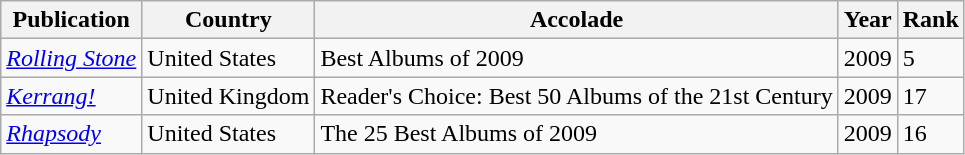<table class="wikitable">
<tr>
<th>Publication</th>
<th>Country</th>
<th>Accolade</th>
<th>Year</th>
<th>Rank</th>
</tr>
<tr>
<td><em><a href='#'>Rolling Stone</a></em></td>
<td>United States</td>
<td>Best Albums of 2009</td>
<td>2009</td>
<td>5</td>
</tr>
<tr>
<td><em><a href='#'>Kerrang!</a></em></td>
<td>United Kingdom</td>
<td>Reader's Choice: Best 50 Albums of the 21st Century</td>
<td>2009</td>
<td>17</td>
</tr>
<tr>
<td><em><a href='#'>Rhapsody</a></em></td>
<td>United States</td>
<td>The 25 Best Albums of 2009</td>
<td>2009</td>
<td>16</td>
</tr>
</table>
